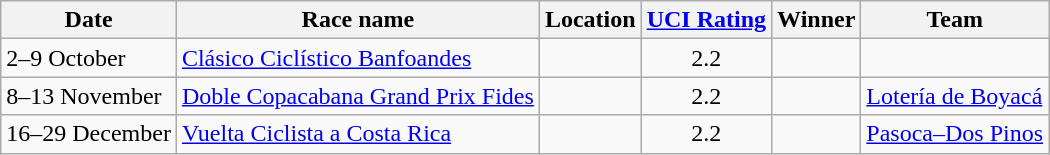<table class="wikitable sortable">
<tr>
<th>Date</th>
<th>Race name</th>
<th>Location</th>
<th><a href='#'>UCI Rating</a></th>
<th>Winner</th>
<th>Team</th>
</tr>
<tr>
<td>2–9 October</td>
<td><a href='#'>Clásico Ciclístico Banfoandes</a></td>
<td></td>
<td align=center>2.2</td>
<td></td>
<td></td>
</tr>
<tr>
<td>8–13 November</td>
<td><a href='#'>Doble Copacabana Grand Prix Fides</a></td>
<td></td>
<td align=center>2.2</td>
<td></td>
<td><a href='#'>Lotería de Boyacá</a></td>
</tr>
<tr>
<td>16–29 December</td>
<td><a href='#'>Vuelta Ciclista a Costa Rica</a></td>
<td></td>
<td align=center>2.2</td>
<td></td>
<td><a href='#'>Pasoca–Dos Pinos</a></td>
</tr>
</table>
